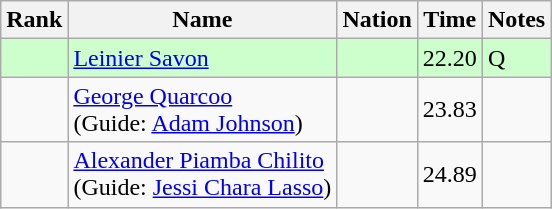<table class="wikitable sortable">
<tr>
<th>Rank</th>
<th>Name</th>
<th>Nation</th>
<th>Time</th>
<th>Notes</th>
</tr>
<tr bgcolor=ccffcc>
<td></td>
<td><a href='#'>Leinier Savon</a></td>
<td></td>
<td>22.20</td>
<td>Q</td>
</tr>
<tr>
<td></td>
<td><a href='#'>George Quarcoo</a><br>(Guide: <a href='#'>Adam Johnson</a>)</td>
<td></td>
<td>23.83</td>
<td></td>
</tr>
<tr>
<td></td>
<td><a href='#'>Alexander Piamba Chilito</a><br>(Guide: <a href='#'>Jessi Chara Lasso</a>)</td>
<td></td>
<td>24.89</td>
<td></td>
</tr>
</table>
